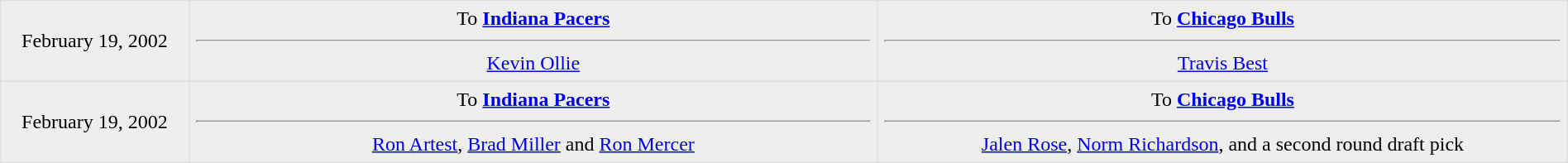<table border=1 style="border-collapse:collapse; text-align: center; width: 100%" bordercolor="#DFDFDF"  cellpadding="5">
<tr bgcolor="eeeeee">
<td style="width:12%">February 19, 2002</td>
<td style="width:44%" valign="top">To <strong><a href='#'>Indiana Pacers</a></strong><hr><a href='#'>Kevin Ollie</a></td>
<td style="width:44%" valign="top">To <strong><a href='#'>Chicago Bulls</a></strong><hr> <a href='#'>Travis Best</a></td>
</tr>
<tr>
</tr>
<tr bgcolor="eeeeee">
<td style="width:12%">February 19, 2002</td>
<td style="width:44%" valign="top">To <strong><a href='#'>Indiana Pacers</a></strong><hr><a href='#'>Ron Artest</a>, <a href='#'>Brad Miller</a> and <a href='#'>Ron Mercer</a></td>
<td style="width:44%" valign="top">To <strong><a href='#'>Chicago Bulls</a></strong><hr><a href='#'>Jalen Rose</a>, <a href='#'>Norm Richardson</a>, and a second round draft pick</td>
</tr>
</table>
